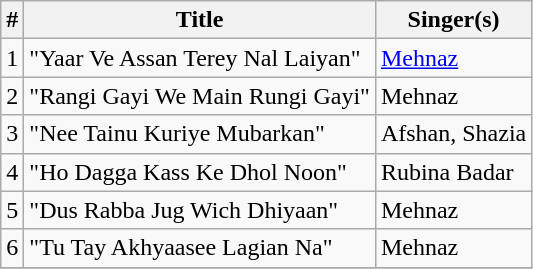<table class="wikitable">
<tr>
<th>#</th>
<th>Title</th>
<th>Singer(s)</th>
</tr>
<tr>
<td>1</td>
<td>"Yaar Ve Assan Terey Nal Laiyan"</td>
<td><a href='#'>Mehnaz</a></td>
</tr>
<tr>
<td>2</td>
<td>"Rangi Gayi We Main Rungi Gayi"</td>
<td>Mehnaz</td>
</tr>
<tr>
<td>3</td>
<td>"Nee Tainu Kuriye Mubarkan"</td>
<td>Afshan, Shazia</td>
</tr>
<tr>
<td>4</td>
<td>"Ho Dagga Kass Ke Dhol Noon"</td>
<td>Rubina Badar</td>
</tr>
<tr>
<td>5</td>
<td>"Dus Rabba Jug Wich Dhiyaan"</td>
<td>Mehnaz</td>
</tr>
<tr>
<td>6</td>
<td>"Tu Tay Akhyaasee Lagian Na"</td>
<td>Mehnaz</td>
</tr>
<tr>
</tr>
</table>
